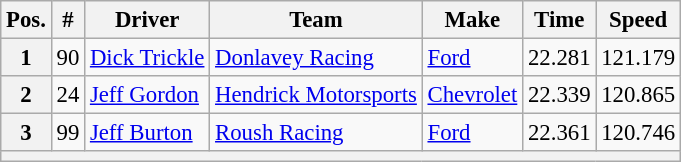<table class="wikitable" style="font-size:95%">
<tr>
<th>Pos.</th>
<th>#</th>
<th>Driver</th>
<th>Team</th>
<th>Make</th>
<th>Time</th>
<th>Speed</th>
</tr>
<tr>
<th>1</th>
<td>90</td>
<td><a href='#'>Dick Trickle</a></td>
<td><a href='#'>Donlavey Racing</a></td>
<td><a href='#'>Ford</a></td>
<td>22.281</td>
<td>121.179</td>
</tr>
<tr>
<th>2</th>
<td>24</td>
<td><a href='#'>Jeff Gordon</a></td>
<td><a href='#'>Hendrick Motorsports</a></td>
<td><a href='#'>Chevrolet</a></td>
<td>22.339</td>
<td>120.865</td>
</tr>
<tr>
<th>3</th>
<td>99</td>
<td><a href='#'>Jeff Burton</a></td>
<td><a href='#'>Roush Racing</a></td>
<td><a href='#'>Ford</a></td>
<td>22.361</td>
<td>120.746</td>
</tr>
<tr>
<th colspan="7"></th>
</tr>
</table>
